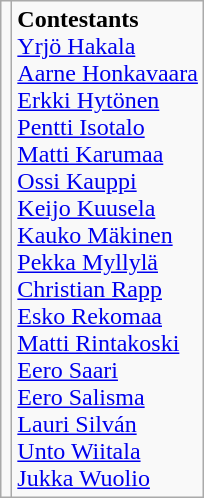<table class="wikitable" style="text-align:center">
<tr>
<td></td>
<td align=left><strong>Contestants</strong><br> <a href='#'>Yrjö Hakala</a> <br> <a href='#'>Aarne Honkavaara</a> <br> <a href='#'>Erkki Hytönen</a> <br> <a href='#'>Pentti Isotalo</a> <br> <a href='#'>Matti Karumaa</a> <br> <a href='#'>Ossi Kauppi</a> <br> <a href='#'>Keijo Kuusela</a> <br> <a href='#'>Kauko Mäkinen</a> <br> <a href='#'>Pekka Myllylä</a> <br> <a href='#'>Christian Rapp</a> <br> <a href='#'>Esko Rekomaa</a> <br> <a href='#'>Matti Rintakoski</a> <br> <a href='#'>Eero Saari</a> <br> <a href='#'>Eero Salisma</a> <br> <a href='#'>Lauri Silván</a> <br> <a href='#'>Unto Wiitala</a> <br> <a href='#'>Jukka Wuolio</a></td>
</tr>
</table>
